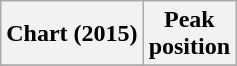<table class="wikitable sortable plainrowheaders" style="text-align:center">
<tr>
<th scope="col">Chart (2015)</th>
<th scope="col">Peak<br> position</th>
</tr>
<tr>
</tr>
</table>
